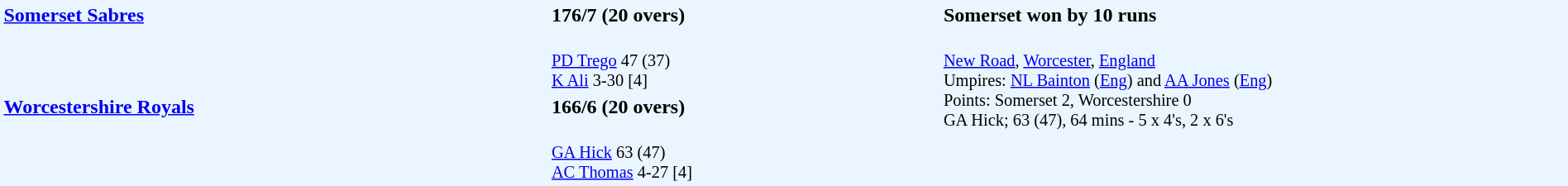<table style="width:100%; background:#ebf5ff;">
<tr>
<td style="width:35%; vertical-align:top;" rowspan="2"><strong><a href='#'>Somerset Sabres</a></strong></td>
<td style="width:25%;"><strong>176/7 (20 overs)</strong></td>
<td style="width:40%;"><strong>Somerset won by 10 runs</strong></td>
</tr>
<tr>
<td style="font-size: 85%;"><br><a href='#'>PD Trego</a> 47 (37)<br>
<a href='#'>K Ali</a> 3-30 [4]</td>
<td style="vertical-align:top; font-size:85%;" rowspan="3"><br><a href='#'>New Road</a>, <a href='#'>Worcester</a>, <a href='#'>England</a><br>
Umpires: <a href='#'>NL Bainton</a> (<a href='#'>Eng</a>) and <a href='#'>AA Jones</a> (<a href='#'>Eng</a>)<br>
Points: Somerset 2, Worcestershire 0<br>GA Hick; 63 (47), 64 mins - 5 x 4's, 2 x 6's</td>
</tr>
<tr>
<td style="vertical-align:top;" rowspan="2"><strong><a href='#'>Worcestershire Royals</a></strong></td>
<td><strong>166/6 (20 overs)</strong></td>
</tr>
<tr>
<td style="font-size: 85%;"><br><a href='#'>GA Hick</a> 63 (47)<br>
<a href='#'>AC Thomas</a> 4-27 [4]</td>
</tr>
</table>
